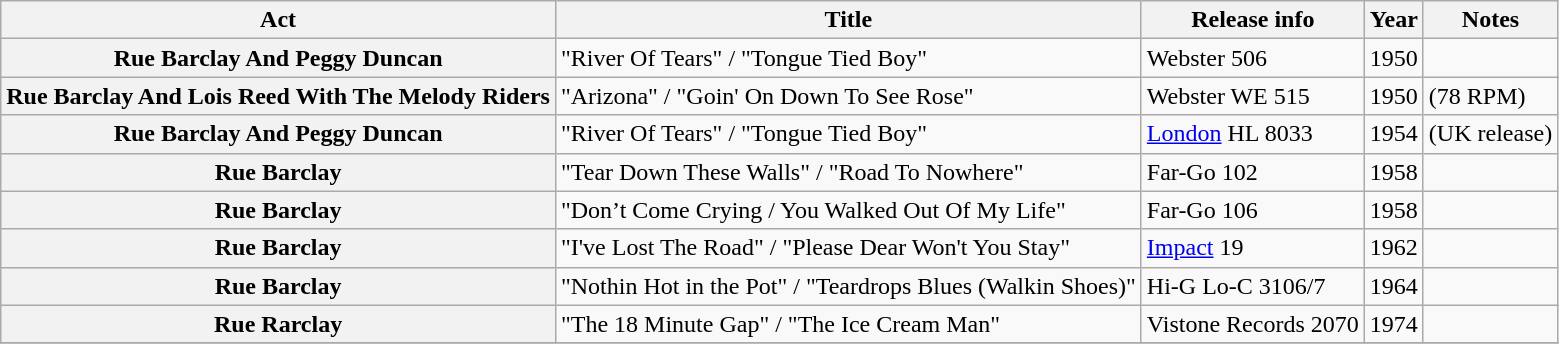<table class="wikitable plainrowheaders sortable">
<tr>
<th scope="col">Act</th>
<th scope="col">Title</th>
<th scope="col">Release info</th>
<th scope="col">Year</th>
<th scope="col" class="unsortable">Notes</th>
</tr>
<tr>
<th scope="row">Rue Barclay And Peggy Duncan</th>
<td>"River Of Tears" / "Tongue Tied Boy"</td>
<td>Webster 506</td>
<td>1950</td>
<td></td>
</tr>
<tr>
<th scope="row">Rue Barclay And Lois Reed With The Melody Riders</th>
<td>"Arizona" / "Goin' On Down To See Rose"</td>
<td>Webster WE 515</td>
<td>1950</td>
<td>(78 RPM)</td>
</tr>
<tr>
<th scope="row">Rue Barclay And Peggy Duncan</th>
<td>"River Of Tears" / "Tongue Tied Boy"</td>
<td><a href='#'>London</a> HL 8033</td>
<td>1954</td>
<td>(UK release)</td>
</tr>
<tr>
<th scope="row">Rue Barclay</th>
<td>"Tear Down These Walls" / "Road To Nowhere"</td>
<td>Far-Go 102</td>
<td>1958</td>
<td></td>
</tr>
<tr>
<th scope="row">Rue Barclay</th>
<td>"Don’t Come Crying / You Walked Out Of My Life"</td>
<td>Far-Go 106</td>
<td>1958</td>
<td></td>
</tr>
<tr>
<th scope="row">Rue Barclay</th>
<td>"I've Lost The Road" / "Please Dear Won't You Stay"</td>
<td><a href='#'>Impact</a> 19</td>
<td>1962</td>
<td></td>
</tr>
<tr>
<th scope="row">Rue Barclay</th>
<td>"Nothin Hot in the Pot" / "Teardrops Blues (Walkin Shoes)"</td>
<td>Hi-G Lo-C 3106/7</td>
<td>1964</td>
<td></td>
</tr>
<tr>
<th scope="row">Rue Rarclay</th>
<td>"The 18 Minute Gap" / "The Ice Cream Man"</td>
<td>Vistone Records 2070</td>
<td>1974</td>
<td></td>
</tr>
<tr>
</tr>
</table>
